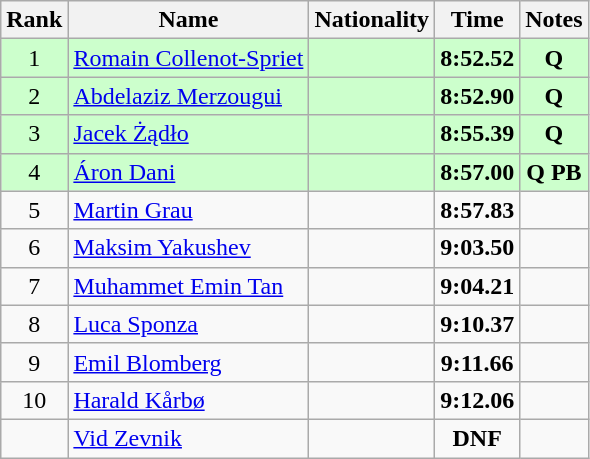<table class="wikitable sortable" style="text-align:center">
<tr>
<th>Rank</th>
<th>Name</th>
<th>Nationality</th>
<th>Time</th>
<th>Notes</th>
</tr>
<tr bgcolor=ccffcc>
<td>1</td>
<td align=left><a href='#'>Romain Collenot-Spriet</a></td>
<td align=left></td>
<td><strong>8:52.52</strong></td>
<td><strong>Q</strong></td>
</tr>
<tr bgcolor=ccffcc>
<td>2</td>
<td align=left><a href='#'>Abdelaziz Merzougui</a></td>
<td align=left></td>
<td><strong>8:52.90</strong></td>
<td><strong>Q</strong></td>
</tr>
<tr bgcolor=ccffcc>
<td>3</td>
<td align=left><a href='#'>Jacek Żądło</a></td>
<td align=left></td>
<td><strong>8:55.39</strong></td>
<td><strong>Q</strong></td>
</tr>
<tr bgcolor=ccffcc>
<td>4</td>
<td align=left><a href='#'>Áron Dani</a></td>
<td align=left></td>
<td><strong>8:57.00</strong></td>
<td><strong>Q PB</strong></td>
</tr>
<tr>
<td>5</td>
<td align=left><a href='#'>Martin Grau</a></td>
<td align=left></td>
<td><strong>8:57.83</strong></td>
<td></td>
</tr>
<tr>
<td>6</td>
<td align=left><a href='#'>Maksim Yakushev</a></td>
<td align=left></td>
<td><strong>9:03.50</strong></td>
<td></td>
</tr>
<tr>
<td>7</td>
<td align=left><a href='#'>Muhammet Emin Tan</a></td>
<td align=left></td>
<td><strong>9:04.21</strong></td>
<td></td>
</tr>
<tr>
<td>8</td>
<td align=left><a href='#'>Luca Sponza</a></td>
<td align=left></td>
<td><strong>9:10.37</strong></td>
<td></td>
</tr>
<tr>
<td>9</td>
<td align=left><a href='#'>Emil Blomberg</a></td>
<td align=left></td>
<td><strong>9:11.66</strong></td>
<td></td>
</tr>
<tr>
<td>10</td>
<td align=left><a href='#'>Harald Kårbø</a></td>
<td align=left></td>
<td><strong>9:12.06</strong></td>
<td></td>
</tr>
<tr>
<td></td>
<td align=left><a href='#'>Vid Zevnik</a></td>
<td align=left></td>
<td><strong>DNF</strong></td>
<td></td>
</tr>
</table>
